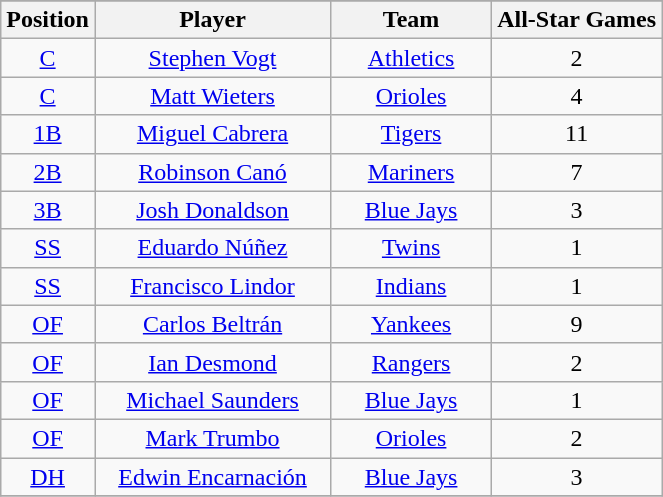<table class="wikitable sortable" style="text-align:center;">
<tr>
</tr>
<tr>
<th>Position</th>
<th style="width:150px;">Player</th>
<th style="width:100px;">Team</th>
<th>All-Star Games</th>
</tr>
<tr>
<td><a href='#'>C</a></td>
<td><a href='#'>Stephen Vogt</a></td>
<td><a href='#'>Athletics</a></td>
<td>2</td>
</tr>
<tr>
<td><a href='#'>C</a></td>
<td><a href='#'>Matt Wieters</a></td>
<td><a href='#'>Orioles</a></td>
<td>4</td>
</tr>
<tr>
<td><a href='#'>1B</a></td>
<td><a href='#'>Miguel Cabrera</a></td>
<td><a href='#'>Tigers</a></td>
<td>11</td>
</tr>
<tr>
<td><a href='#'>2B</a></td>
<td><a href='#'>Robinson Canó</a></td>
<td><a href='#'>Mariners</a></td>
<td>7</td>
</tr>
<tr>
<td><a href='#'>3B</a></td>
<td><a href='#'>Josh Donaldson</a></td>
<td><a href='#'>Blue Jays</a></td>
<td>3</td>
</tr>
<tr>
<td><a href='#'>SS</a></td>
<td><a href='#'>Eduardo Núñez</a></td>
<td><a href='#'>Twins</a></td>
<td>1</td>
</tr>
<tr>
<td><a href='#'>SS</a></td>
<td><a href='#'>Francisco Lindor</a></td>
<td><a href='#'>Indians</a></td>
<td>1</td>
</tr>
<tr>
<td><a href='#'>OF</a></td>
<td><a href='#'>Carlos Beltrán</a></td>
<td><a href='#'>Yankees</a></td>
<td>9</td>
</tr>
<tr>
<td><a href='#'>OF</a></td>
<td><a href='#'>Ian Desmond</a></td>
<td><a href='#'>Rangers</a></td>
<td>2</td>
</tr>
<tr>
<td><a href='#'>OF</a></td>
<td><a href='#'>Michael Saunders</a></td>
<td><a href='#'>Blue Jays</a></td>
<td>1</td>
</tr>
<tr>
<td><a href='#'>OF</a></td>
<td><a href='#'>Mark Trumbo</a></td>
<td><a href='#'>Orioles</a></td>
<td>2</td>
</tr>
<tr>
<td><a href='#'>DH</a></td>
<td><a href='#'>Edwin Encarnación</a></td>
<td><a href='#'>Blue Jays</a></td>
<td>3</td>
</tr>
<tr>
</tr>
</table>
